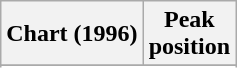<table class="wikitable sortable">
<tr>
<th align="left">Chart (1996)</th>
<th align="center">Peak<br>position</th>
</tr>
<tr>
</tr>
<tr>
</tr>
</table>
